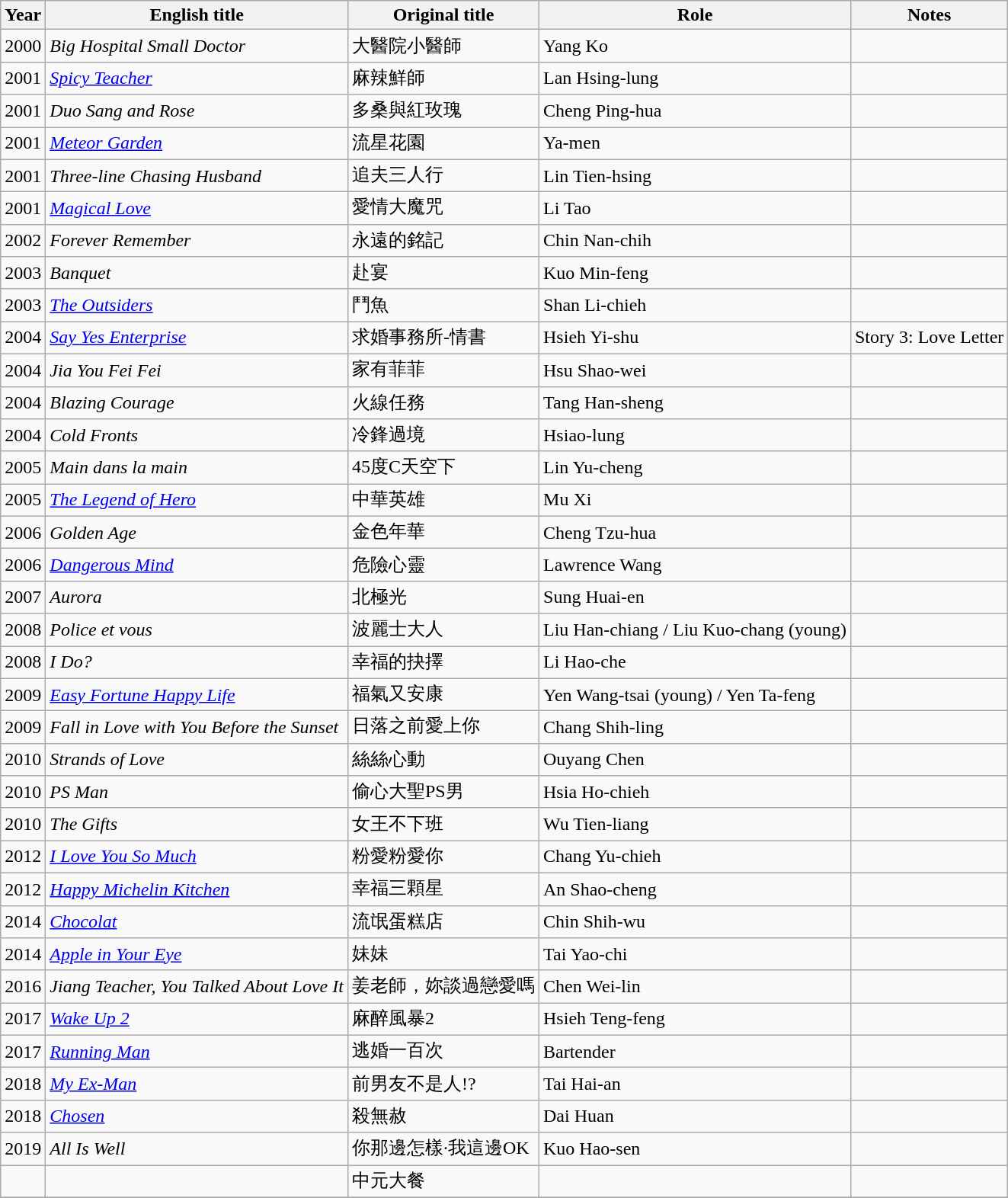<table class="wikitable sortable">
<tr>
<th>Year</th>
<th>English title</th>
<th>Original title</th>
<th>Role</th>
<th class="unsortable">Notes</th>
</tr>
<tr>
<td>2000</td>
<td><em>Big Hospital Small Doctor</em></td>
<td>大醫院小醫師</td>
<td>Yang Ko</td>
<td></td>
</tr>
<tr>
<td>2001</td>
<td><em><a href='#'>Spicy Teacher</a></em></td>
<td>麻辣鮮師</td>
<td>Lan Hsing-lung</td>
<td></td>
</tr>
<tr>
<td>2001</td>
<td><em>Duo Sang and Rose</em></td>
<td>多桑與紅玫瑰</td>
<td>Cheng Ping-hua</td>
<td></td>
</tr>
<tr>
<td>2001</td>
<td><em><a href='#'>Meteor Garden</a></em></td>
<td>流星花園</td>
<td>Ya-men</td>
<td></td>
</tr>
<tr>
<td>2001</td>
<td><em>Three-line Chasing Husband</em></td>
<td>追夫三人行</td>
<td>Lin Tien-hsing</td>
<td></td>
</tr>
<tr>
<td>2001</td>
<td><em><a href='#'>Magical Love</a></em></td>
<td>愛情大魔咒</td>
<td>Li Tao</td>
<td></td>
</tr>
<tr>
<td>2002</td>
<td><em>Forever Remember</em></td>
<td>永遠的銘記</td>
<td>Chin Nan-chih</td>
<td></td>
</tr>
<tr>
<td>2003</td>
<td><em>Banquet</em></td>
<td>赴宴</td>
<td>Kuo Min-feng</td>
<td></td>
</tr>
<tr>
<td>2003</td>
<td><em><a href='#'>The Outsiders</a></em></td>
<td>鬥魚</td>
<td>Shan Li-chieh</td>
<td></td>
</tr>
<tr>
<td>2004</td>
<td><em><a href='#'>Say Yes Enterprise</a></em></td>
<td>求婚事務所-情書</td>
<td>Hsieh Yi-shu</td>
<td>Story 3: Love Letter</td>
</tr>
<tr>
<td>2004</td>
<td><em>Jia You Fei Fei</em></td>
<td>家有菲菲</td>
<td>Hsu Shao-wei</td>
<td></td>
</tr>
<tr>
<td>2004</td>
<td><em>Blazing Courage</em></td>
<td>火線任務</td>
<td>Tang Han-sheng</td>
<td></td>
</tr>
<tr>
<td>2004</td>
<td><em>Cold Fronts</em></td>
<td>冷鋒過境</td>
<td>Hsiao-lung</td>
<td></td>
</tr>
<tr>
<td>2005</td>
<td><em>Main dans la main</em></td>
<td>45度C天空下</td>
<td>Lin Yu-cheng</td>
<td></td>
</tr>
<tr>
<td>2005</td>
<td><em><a href='#'>The Legend of Hero</a></em></td>
<td>中華英雄</td>
<td>Mu Xi</td>
<td></td>
</tr>
<tr>
<td>2006</td>
<td><em>Golden Age</em></td>
<td>金色年華</td>
<td>Cheng Tzu-hua</td>
<td></td>
</tr>
<tr>
<td>2006</td>
<td><em><a href='#'>Dangerous Mind</a></em></td>
<td>危險心靈</td>
<td>Lawrence Wang</td>
<td></td>
</tr>
<tr>
<td>2007</td>
<td><em>Aurora</em></td>
<td>北極光</td>
<td>Sung Huai-en</td>
<td></td>
</tr>
<tr>
<td>2008</td>
<td><em>Police et vous</em></td>
<td>波麗士大人</td>
<td>Liu Han-chiang / Liu Kuo-chang (young)</td>
<td></td>
</tr>
<tr>
<td>2008</td>
<td><em>I Do?</em></td>
<td>幸福的抉擇</td>
<td>Li Hao-che</td>
<td></td>
</tr>
<tr>
<td>2009</td>
<td><em><a href='#'>Easy Fortune Happy Life</a></em></td>
<td>福氣又安康</td>
<td>Yen Wang-tsai (young) / Yen Ta-feng</td>
<td></td>
</tr>
<tr>
<td>2009</td>
<td><em>Fall in Love with You Before the Sunset</em></td>
<td>日落之前愛上你</td>
<td>Chang Shih-ling</td>
<td></td>
</tr>
<tr>
<td>2010</td>
<td><em>Strands of Love</em></td>
<td>絲絲心動</td>
<td>Ouyang Chen</td>
<td></td>
</tr>
<tr>
<td>2010</td>
<td><em>PS Man</em></td>
<td>偷心大聖PS男</td>
<td>Hsia Ho-chieh</td>
<td></td>
</tr>
<tr>
<td>2010</td>
<td><em>The Gifts</em></td>
<td>女王不下班</td>
<td>Wu Tien-liang</td>
<td></td>
</tr>
<tr>
<td>2012</td>
<td><em><a href='#'>I Love You So Much</a></em></td>
<td>粉愛粉愛你</td>
<td>Chang Yu-chieh</td>
<td></td>
</tr>
<tr>
<td>2012</td>
<td><em><a href='#'>Happy Michelin Kitchen</a></em></td>
<td>幸福三顆星</td>
<td>An Shao-cheng</td>
<td></td>
</tr>
<tr>
<td>2014</td>
<td><em><a href='#'>Chocolat</a></em></td>
<td>流氓蛋糕店</td>
<td>Chin Shih-wu</td>
<td></td>
</tr>
<tr>
<td>2014</td>
<td><em><a href='#'>Apple in Your Eye</a></em></td>
<td>妹妹</td>
<td>Tai Yao-chi</td>
<td></td>
</tr>
<tr>
<td>2016</td>
<td><em>Jiang Teacher, You Talked About Love It</em></td>
<td>姜老師，妳談過戀愛嗎</td>
<td>Chen Wei-lin</td>
<td></td>
</tr>
<tr>
<td>2017</td>
<td><em><a href='#'>Wake Up 2</a></em></td>
<td>麻醉風暴2</td>
<td>Hsieh Teng-feng</td>
<td></td>
</tr>
<tr>
<td>2017</td>
<td><em><a href='#'>Running Man</a></em></td>
<td>逃婚一百次</td>
<td>Bartender</td>
<td></td>
</tr>
<tr>
<td>2018</td>
<td><em><a href='#'>My Ex-Man</a></em></td>
<td>前男友不是人!?</td>
<td>Tai Hai-an</td>
<td></td>
</tr>
<tr>
<td>2018</td>
<td><em><a href='#'>Chosen</a></em></td>
<td>殺無赦</td>
<td>Dai Huan</td>
<td></td>
</tr>
<tr>
<td>2019</td>
<td><em>All Is Well</em></td>
<td>你那邊怎樣·我這邊OK</td>
<td>Kuo Hao-sen</td>
<td></td>
</tr>
<tr>
<td></td>
<td></td>
<td>中元大餐</td>
<td></td>
<td></td>
</tr>
<tr>
</tr>
</table>
